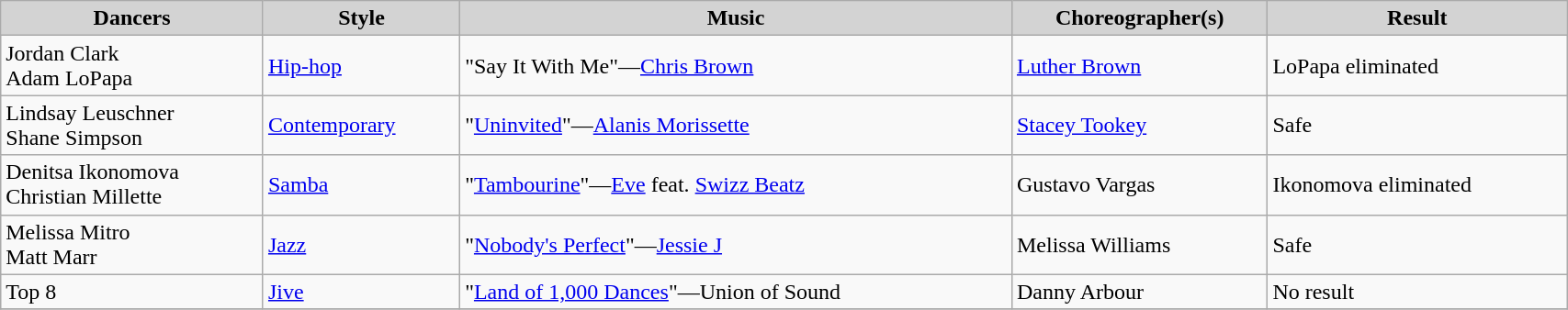<table class="wikitable" width="90%">
<tr bgcolor="lightgrey">
<td align="center"><strong>Dancers</strong></td>
<td align="center"><strong>Style</strong></td>
<td align="center"><strong>Music</strong></td>
<td align="center"><strong>Choreographer(s)</strong></td>
<td align="center"><strong>Result</strong></td>
</tr>
<tr>
<td>Jordan Clark<br>Adam LoPapa</td>
<td><a href='#'>Hip-hop</a></td>
<td>"Say It With Me"—<a href='#'>Chris Brown</a></td>
<td><a href='#'>Luther Brown</a></td>
<td>LoPapa eliminated</td>
</tr>
<tr>
<td>Lindsay Leuschner<br>Shane Simpson</td>
<td><a href='#'>Contemporary</a></td>
<td>"<a href='#'>Uninvited</a>"—<a href='#'>Alanis Morissette</a></td>
<td><a href='#'>Stacey Tookey</a></td>
<td>Safe</td>
</tr>
<tr>
<td>Denitsa Ikonomova<br>Christian Millette</td>
<td><a href='#'>Samba</a></td>
<td>"<a href='#'>Tambourine</a>"—<a href='#'>Eve</a> feat. <a href='#'>Swizz Beatz</a></td>
<td>Gustavo Vargas</td>
<td>Ikonomova eliminated</td>
</tr>
<tr>
<td>Melissa Mitro<br>Matt Marr</td>
<td><a href='#'>Jazz</a></td>
<td>"<a href='#'>Nobody's Perfect</a>"—<a href='#'>Jessie J</a></td>
<td>Melissa Williams</td>
<td>Safe</td>
</tr>
<tr>
<td>Top 8</td>
<td><a href='#'>Jive</a></td>
<td>"<a href='#'>Land of 1,000 Dances</a>"—Union of Sound</td>
<td>Danny Arbour</td>
<td>No result</td>
</tr>
<tr>
</tr>
</table>
